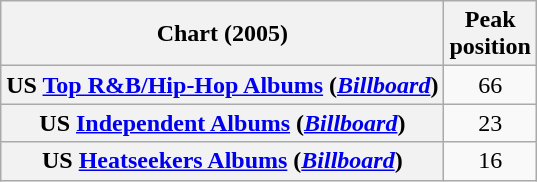<table class="wikitable sortable plainrowheaders" style="text-align:center">
<tr>
<th scope="col">Chart (2005)</th>
<th scope="col">Peak<br>position</th>
</tr>
<tr>
<th scope="row">US <a href='#'>Top R&B/Hip-Hop Albums</a> (<em><a href='#'>Billboard</a></em>)</th>
<td>66</td>
</tr>
<tr>
<th scope="row">US <a href='#'>Independent Albums</a> (<em><a href='#'>Billboard</a></em>)</th>
<td>23</td>
</tr>
<tr>
<th scope="row">US <a href='#'>Heatseekers Albums</a> (<em><a href='#'>Billboard</a></em>)</th>
<td>16</td>
</tr>
</table>
